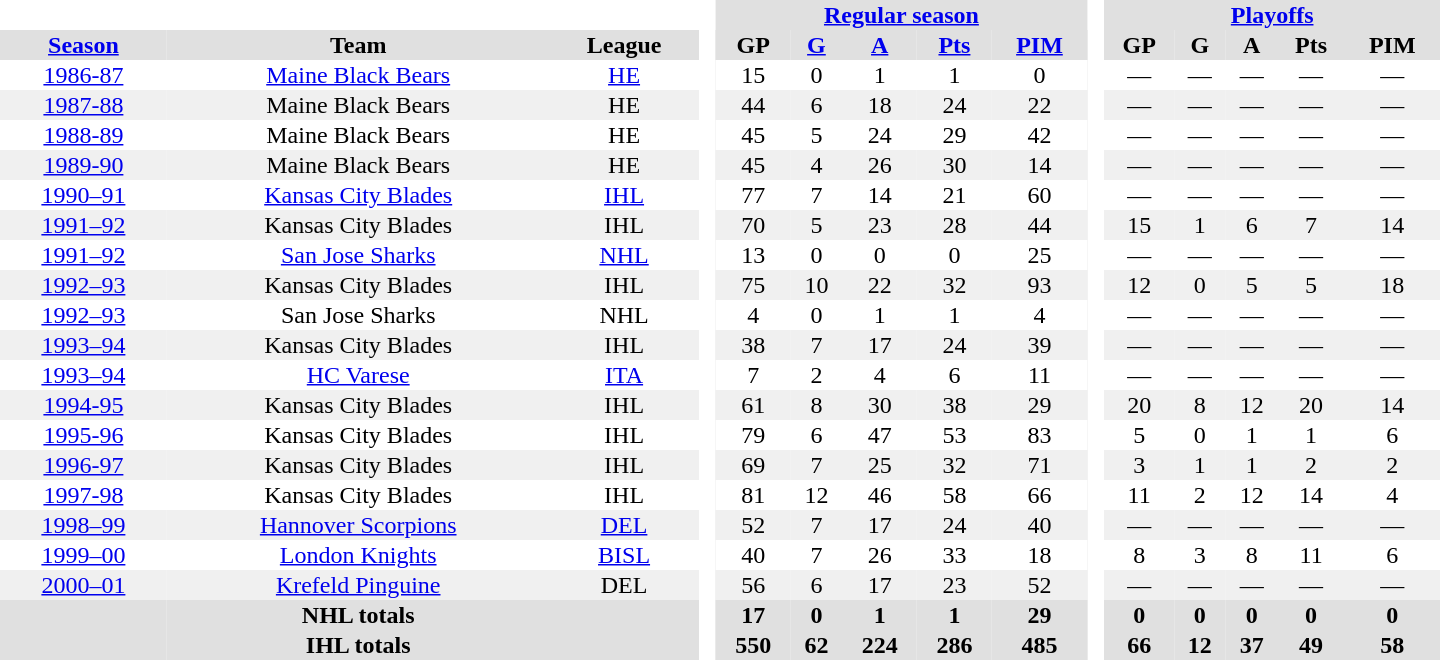<table border="0" cellpadding="1" cellspacing="0" style="text-align:center; width:60em;">
<tr style="background:#e0e0e0;">
<th colspan="3"  bgcolor="#ffffff"> </th>
<th rowspan="100" bgcolor="#ffffff"> </th>
<th colspan="5"><a href='#'>Regular season</a></th>
<th rowspan="100" bgcolor="#ffffff"> </th>
<th colspan="5"><a href='#'>Playoffs</a></th>
</tr>
<tr style="background:#e0e0e0;">
<th><a href='#'>Season</a></th>
<th>Team</th>
<th>League</th>
<th>GP</th>
<th><a href='#'>G</a></th>
<th><a href='#'>A</a></th>
<th><a href='#'>Pts</a></th>
<th><a href='#'>PIM</a></th>
<th>GP</th>
<th>G</th>
<th>A</th>
<th>Pts</th>
<th>PIM</th>
</tr>
<tr>
<td><a href='#'>1986-87</a></td>
<td><a href='#'>Maine Black Bears</a></td>
<td><a href='#'>HE</a></td>
<td>15</td>
<td>0</td>
<td>1</td>
<td>1</td>
<td>0</td>
<td>—</td>
<td>—</td>
<td>—</td>
<td>—</td>
<td>—</td>
</tr>
<tr style="background:#f0f0f0;">
<td><a href='#'>1987-88</a></td>
<td>Maine Black Bears</td>
<td>HE</td>
<td>44</td>
<td>6</td>
<td>18</td>
<td>24</td>
<td>22</td>
<td>—</td>
<td>—</td>
<td>—</td>
<td>—</td>
<td>—</td>
</tr>
<tr>
<td><a href='#'>1988-89</a></td>
<td>Maine Black Bears</td>
<td>HE</td>
<td>45</td>
<td>5</td>
<td>24</td>
<td>29</td>
<td>42</td>
<td>—</td>
<td>—</td>
<td>—</td>
<td>—</td>
<td>—</td>
</tr>
<tr style="background:#f0f0f0;">
<td><a href='#'>1989-90</a></td>
<td>Maine Black Bears</td>
<td>HE</td>
<td>45</td>
<td>4</td>
<td>26</td>
<td>30</td>
<td>14</td>
<td>—</td>
<td>—</td>
<td>—</td>
<td>—</td>
<td>—</td>
</tr>
<tr>
<td><a href='#'>1990–91</a></td>
<td><a href='#'>Kansas City Blades</a></td>
<td><a href='#'>IHL</a></td>
<td>77</td>
<td>7</td>
<td>14</td>
<td>21</td>
<td>60</td>
<td>—</td>
<td>—</td>
<td>—</td>
<td>—</td>
<td>—</td>
</tr>
<tr style="background:#f0f0f0;">
<td><a href='#'>1991–92</a></td>
<td>Kansas City Blades</td>
<td>IHL</td>
<td>70</td>
<td>5</td>
<td>23</td>
<td>28</td>
<td>44</td>
<td>15</td>
<td>1</td>
<td>6</td>
<td>7</td>
<td>14</td>
</tr>
<tr>
<td><a href='#'>1991–92</a></td>
<td><a href='#'>San Jose Sharks</a></td>
<td><a href='#'>NHL</a></td>
<td>13</td>
<td>0</td>
<td>0</td>
<td>0</td>
<td>25</td>
<td>—</td>
<td>—</td>
<td>—</td>
<td>—</td>
<td>—</td>
</tr>
<tr style="background:#f0f0f0;">
<td><a href='#'>1992–93</a></td>
<td>Kansas City Blades</td>
<td>IHL</td>
<td>75</td>
<td>10</td>
<td>22</td>
<td>32</td>
<td>93</td>
<td>12</td>
<td>0</td>
<td>5</td>
<td>5</td>
<td>18</td>
</tr>
<tr>
<td><a href='#'>1992–93</a></td>
<td>San Jose Sharks</td>
<td>NHL</td>
<td>4</td>
<td>0</td>
<td>1</td>
<td>1</td>
<td>4</td>
<td>—</td>
<td>—</td>
<td>—</td>
<td>—</td>
<td>—</td>
</tr>
<tr style="background:#f0f0f0;">
<td><a href='#'>1993–94</a></td>
<td>Kansas City Blades</td>
<td>IHL</td>
<td>38</td>
<td>7</td>
<td>17</td>
<td>24</td>
<td>39</td>
<td>—</td>
<td>—</td>
<td>—</td>
<td>—</td>
<td>—</td>
</tr>
<tr>
<td><a href='#'>1993–94</a></td>
<td><a href='#'>HC Varese</a></td>
<td><a href='#'>ITA</a></td>
<td>7</td>
<td>2</td>
<td>4</td>
<td>6</td>
<td>11</td>
<td>—</td>
<td>—</td>
<td>—</td>
<td>—</td>
<td>—</td>
</tr>
<tr style="background:#f0f0f0;">
<td><a href='#'>1994-95</a></td>
<td>Kansas City Blades</td>
<td>IHL</td>
<td>61</td>
<td>8</td>
<td>30</td>
<td>38</td>
<td>29</td>
<td>20</td>
<td>8</td>
<td>12</td>
<td>20</td>
<td>14</td>
</tr>
<tr>
<td><a href='#'>1995-96</a></td>
<td>Kansas City Blades</td>
<td>IHL</td>
<td>79</td>
<td>6</td>
<td>47</td>
<td>53</td>
<td>83</td>
<td>5</td>
<td>0</td>
<td>1</td>
<td>1</td>
<td>6</td>
</tr>
<tr style="background:#f0f0f0;">
<td><a href='#'>1996-97</a></td>
<td>Kansas City Blades</td>
<td>IHL</td>
<td>69</td>
<td>7</td>
<td>25</td>
<td>32</td>
<td>71</td>
<td>3</td>
<td>1</td>
<td>1</td>
<td>2</td>
<td>2</td>
</tr>
<tr>
<td><a href='#'>1997-98</a></td>
<td>Kansas City Blades</td>
<td>IHL</td>
<td>81</td>
<td>12</td>
<td>46</td>
<td>58</td>
<td>66</td>
<td>11</td>
<td>2</td>
<td>12</td>
<td>14</td>
<td>4</td>
</tr>
<tr style="background:#f0f0f0;">
<td><a href='#'>1998–99</a></td>
<td><a href='#'>Hannover Scorpions</a></td>
<td><a href='#'>DEL</a></td>
<td>52</td>
<td>7</td>
<td>17</td>
<td>24</td>
<td>40</td>
<td>—</td>
<td>—</td>
<td>—</td>
<td>—</td>
<td>—</td>
</tr>
<tr>
<td><a href='#'>1999–00</a></td>
<td><a href='#'>London Knights</a></td>
<td><a href='#'>BISL</a></td>
<td>40</td>
<td>7</td>
<td>26</td>
<td>33</td>
<td>18</td>
<td>8</td>
<td>3</td>
<td>8</td>
<td>11</td>
<td>6</td>
</tr>
<tr style="background:#f0f0f0;">
<td><a href='#'>2000–01</a></td>
<td><a href='#'>Krefeld Pinguine</a></td>
<td>DEL</td>
<td>56</td>
<td>6</td>
<td>17</td>
<td>23</td>
<td>52</td>
<td>—</td>
<td>—</td>
<td>—</td>
<td>—</td>
<td>—</td>
</tr>
<tr bgcolor="#e0e0e0">
<td></td>
<td><strong>NHL totals</strong></td>
<td></td>
<td><strong>17</strong></td>
<td><strong>0</strong></td>
<td><strong>1</strong></td>
<td><strong>1</strong></td>
<td><strong>29</strong></td>
<td><strong>0</strong></td>
<td><strong>0</strong></td>
<td><strong>0</strong></td>
<td><strong>0</strong></td>
<td><strong>0</strong></td>
</tr>
<tr bgcolor="#e0e0e0">
<td></td>
<td><strong>IHL totals</strong></td>
<td></td>
<td><strong>550</strong></td>
<td><strong>62</strong></td>
<td><strong>224</strong></td>
<td><strong>286</strong></td>
<td><strong>485</strong></td>
<td><strong>66</strong></td>
<td><strong>12</strong></td>
<td><strong>37</strong></td>
<td><strong>49</strong></td>
<td><strong>58</strong></td>
</tr>
</table>
